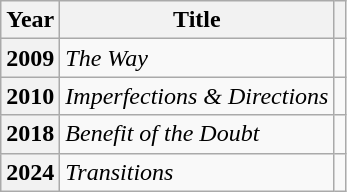<table class="wikitable">
<tr>
<th scope="col">Year</th>
<th scope="col">Title</th>
<th scope="col" class="unsortable"></th>
</tr>
<tr>
<th scope="row">2009</th>
<td><em>The Way</em></td>
<td></td>
</tr>
<tr>
<th scope="row">2010</th>
<td><em>Imperfections & Directions</em></td>
<td></td>
</tr>
<tr>
<th scope="row">2018</th>
<td><em>Benefit of the Doubt</em></td>
<td></td>
</tr>
<tr>
<th scope="row">2024</th>
<td><em>Transitions</em></td>
<td></td>
</tr>
</table>
